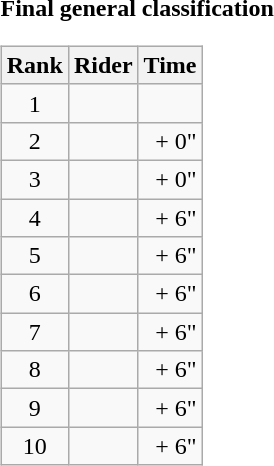<table>
<tr>
<td><strong>Final general classification</strong><br><table class="wikitable">
<tr>
<th scope="col">Rank</th>
<th scope="col">Rider</th>
<th scope="col">Time</th>
</tr>
<tr>
<td style="text-align:center;">1</td>
<td></td>
<td style="text-align:right;"></td>
</tr>
<tr>
<td style="text-align:center;">2</td>
<td></td>
<td style="text-align:right;">+ 0"</td>
</tr>
<tr>
<td style="text-align:center;">3</td>
<td></td>
<td style="text-align:right;">+ 0"</td>
</tr>
<tr>
<td style="text-align:center;">4</td>
<td></td>
<td style="text-align:right;">+ 6"</td>
</tr>
<tr>
<td style="text-align:center;">5</td>
<td></td>
<td style="text-align:right;">+ 6"</td>
</tr>
<tr>
<td style="text-align:center;">6</td>
<td></td>
<td style="text-align:right;">+ 6"</td>
</tr>
<tr>
<td style="text-align:center;">7</td>
<td></td>
<td style="text-align:right;">+ 6"</td>
</tr>
<tr>
<td style="text-align:center;">8</td>
<td></td>
<td style="text-align:right;">+ 6"</td>
</tr>
<tr>
<td style="text-align:center;">9</td>
<td></td>
<td style="text-align:right;">+ 6"</td>
</tr>
<tr>
<td style="text-align:center;">10</td>
<td></td>
<td style="text-align:right;">+ 6"</td>
</tr>
</table>
</td>
</tr>
</table>
